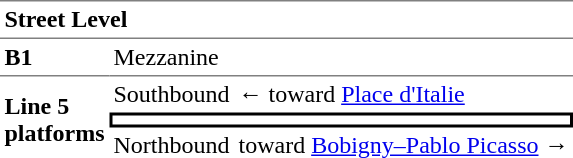<table cellspacing="0" cellpadding="3" border="0">
<tr>
<td colspan="3" style="border-bottom:solid 1px gray;border-top:solid 1px gray;" width="50" valign="top"><strong>Street Level</strong></td>
</tr>
<tr>
<td style="border-bottom:solid 1px gray;" width="50" valign="top"><strong>B1</strong></td>
<td colspan="2" style="border-bottom:solid 1px gray;" width="100" valign="top">Mezzanine</td>
</tr>
<tr>
<td rowspan="3"><strong>Line 5 platforms</strong></td>
<td>Southbound</td>
<td>←   toward <a href='#'>Place d'Italie</a> </td>
</tr>
<tr>
<td colspan="2" style="border-top:solid 2px black;border-right:solid 2px black;border-left:solid 2px black;border-bottom:solid 2px black;text-align:center;"></td>
</tr>
<tr>
<td>Northbound</td>
<td>   toward <a href='#'>Bobigny–Pablo Picasso</a>  →</td>
</tr>
</table>
